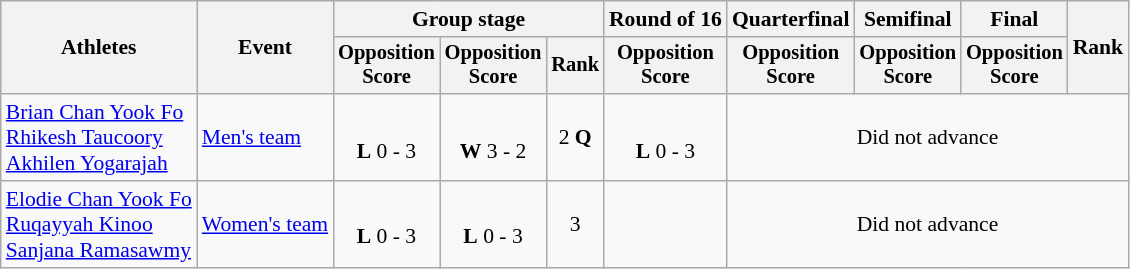<table class="wikitable" style="font-size:90%">
<tr>
<th rowspan=2>Athletes</th>
<th rowspan=2>Event</th>
<th colspan=3>Group stage</th>
<th>Round of 16</th>
<th>Quarterfinal</th>
<th>Semifinal</th>
<th>Final</th>
<th rowspan=2>Rank</th>
</tr>
<tr style="font-size:95%">
<th>Opposition<br>Score</th>
<th>Opposition<br>Score</th>
<th>Rank</th>
<th>Opposition<br>Score</th>
<th>Opposition<br>Score</th>
<th>Opposition<br>Score</th>
<th>Opposition<br>Score</th>
</tr>
<tr align=center>
<td align=left><a href='#'>Brian Chan Yook Fo</a><br><a href='#'>Rhikesh Taucoory</a><br><a href='#'>Akhilen Yogarajah</a></td>
<td align=left><a href='#'>Men's team</a></td>
<td><br><strong>L</strong> 0 - 3</td>
<td><br><strong>W</strong> 3 - 2</td>
<td>2 <strong>Q</strong></td>
<td><br><strong>L</strong> 0 - 3</td>
<td colspan=4>Did not advance</td>
</tr>
<tr align=center>
<td align=left><a href='#'>Elodie Chan Yook Fo</a><br><a href='#'>Ruqayyah Kinoo</a><br><a href='#'>Sanjana Ramasawmy</a></td>
<td align=left><a href='#'>Women's team</a></td>
<td><br><strong>L</strong> 0 - 3</td>
<td><br><strong>L</strong> 0 - 3</td>
<td>3</td>
<td></td>
<td colspan=4>Did not advance</td>
</tr>
</table>
